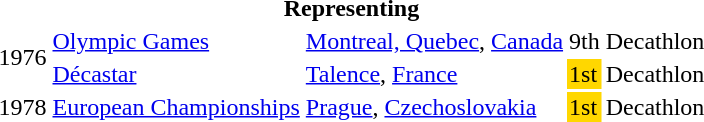<table>
<tr>
<th colspan="5">Representing </th>
</tr>
<tr>
<td rowspan=2>1976</td>
<td><a href='#'>Olympic Games</a></td>
<td><a href='#'>Montreal, Quebec</a>, <a href='#'>Canada</a></td>
<td>9th</td>
<td>Decathlon</td>
</tr>
<tr>
<td><a href='#'>Décastar</a></td>
<td><a href='#'>Talence</a>, <a href='#'>France</a></td>
<td bgcolor="gold">1st</td>
<td>Decathlon</td>
</tr>
<tr>
<td>1978</td>
<td><a href='#'>European Championships</a></td>
<td><a href='#'>Prague</a>, <a href='#'>Czechoslovakia</a></td>
<td bgcolor="gold">1st</td>
<td>Decathlon</td>
</tr>
</table>
